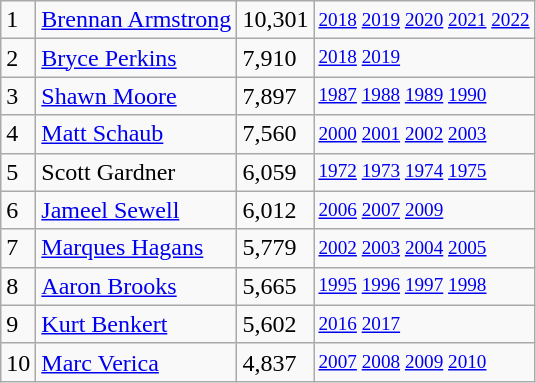<table class="wikitable">
<tr>
<td>1</td>
<td><a href='#'>Brennan Armstrong</a></td>
<td><abbr>10,301</abbr></td>
<td style="font-size:80%;"><a href='#'>2018</a> <a href='#'>2019</a> <a href='#'>2020</a> <a href='#'>2021</a> <a href='#'>2022</a></td>
</tr>
<tr>
<td>2</td>
<td><a href='#'>Bryce Perkins</a></td>
<td><abbr>7,910</abbr></td>
<td style="font-size:80%;"><a href='#'>2018</a> <a href='#'>2019</a></td>
</tr>
<tr>
<td>3</td>
<td><a href='#'>Shawn Moore</a></td>
<td><abbr>7,897</abbr></td>
<td style="font-size:80%;"><a href='#'>1987</a> <a href='#'>1988</a> <a href='#'>1989</a> <a href='#'>1990</a></td>
</tr>
<tr>
<td>4</td>
<td><a href='#'>Matt Schaub</a></td>
<td><abbr>7,560</abbr></td>
<td style="font-size:80%;"><a href='#'>2000</a> <a href='#'>2001</a> <a href='#'>2002</a> <a href='#'>2003</a></td>
</tr>
<tr>
<td>5</td>
<td>Scott Gardner</td>
<td><abbr>6,059</abbr></td>
<td style="font-size:80%;"><a href='#'>1972</a> <a href='#'>1973</a> <a href='#'>1974</a> <a href='#'>1975</a></td>
</tr>
<tr>
<td>6</td>
<td><a href='#'>Jameel Sewell</a></td>
<td><abbr>6,012</abbr></td>
<td style="font-size:80%;"><a href='#'>2006</a> <a href='#'>2007</a> <a href='#'>2009</a></td>
</tr>
<tr>
<td>7</td>
<td><a href='#'>Marques Hagans</a></td>
<td><abbr>5,779</abbr></td>
<td style="font-size:80%;"><a href='#'>2002</a> <a href='#'>2003</a> <a href='#'>2004</a> <a href='#'>2005</a></td>
</tr>
<tr>
<td>8</td>
<td><a href='#'>Aaron Brooks</a></td>
<td><abbr>5,665</abbr></td>
<td style="font-size:80%;"><a href='#'>1995</a> <a href='#'>1996</a> <a href='#'>1997</a> <a href='#'>1998</a></td>
</tr>
<tr>
<td>9</td>
<td><a href='#'>Kurt Benkert</a></td>
<td><abbr>5,602</abbr></td>
<td style="font-size:80%;"><a href='#'>2016</a> <a href='#'>2017</a></td>
</tr>
<tr>
<td>10</td>
<td><a href='#'>Marc Verica</a></td>
<td><abbr>4,837</abbr></td>
<td style="font-size:80%;"><a href='#'>2007</a> <a href='#'>2008</a> <a href='#'>2009</a> <a href='#'>2010</a></td>
</tr>
</table>
